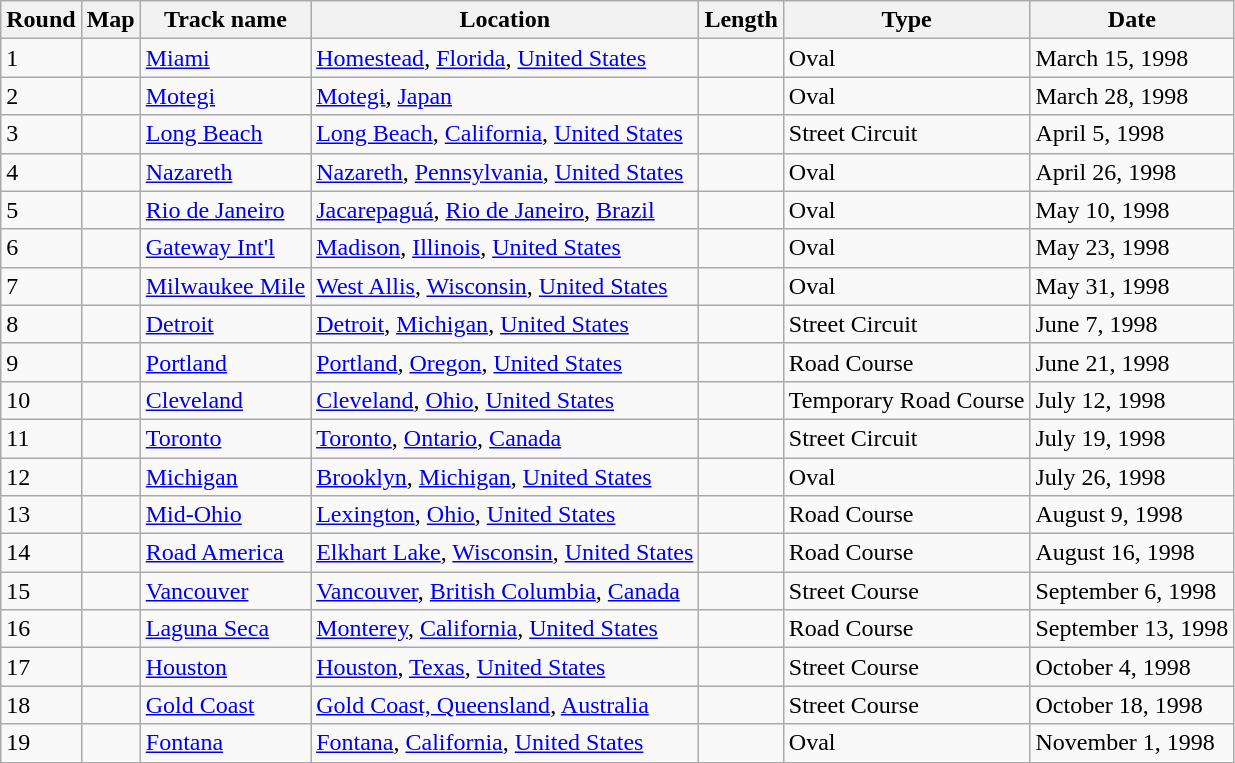<table class="wikitable sortable">
<tr>
<th scope=col>Round</th>
<th scope=col class="unsortable">Map</th>
<th scope=col>Track name</th>
<th scope=col>Location</th>
<th scope=col>Length</th>
<th scope=col>Type</th>
<th scope=col>Date</th>
</tr>
<tr>
<td>1</td>
<td></td>
<td><a href='#'>Miami</a></td>
<td><a href='#'>Homestead</a>, <a href='#'>Florida</a>, <a href='#'>United States</a></td>
<td></td>
<td>Oval</td>
<td>March 15, 1998</td>
</tr>
<tr>
<td>2</td>
<td></td>
<td><a href='#'>Motegi</a></td>
<td><a href='#'>Motegi</a>, <a href='#'>Japan</a></td>
<td></td>
<td>Oval</td>
<td>March 28, 1998</td>
</tr>
<tr>
<td>3</td>
<td></td>
<td><a href='#'>Long Beach</a></td>
<td><a href='#'>Long Beach</a>, <a href='#'>California</a>, <a href='#'>United States</a></td>
<td></td>
<td>Street Circuit</td>
<td>April 5, 1998</td>
</tr>
<tr>
<td>4</td>
<td></td>
<td><a href='#'>Nazareth</a></td>
<td><a href='#'>Nazareth</a>, <a href='#'>Pennsylvania</a>, <a href='#'>United States</a></td>
<td></td>
<td>Oval</td>
<td>April 26, 1998</td>
</tr>
<tr>
<td>5</td>
<td></td>
<td><a href='#'>Rio de Janeiro</a></td>
<td><a href='#'>Jacarepaguá</a>, <a href='#'>Rio de Janeiro</a>, <a href='#'>Brazil</a></td>
<td></td>
<td>Oval</td>
<td>May 10, 1998</td>
</tr>
<tr>
<td>6</td>
<td></td>
<td><a href='#'>Gateway Int'l</a></td>
<td><a href='#'>Madison</a>, <a href='#'>Illinois</a>, <a href='#'>United States</a></td>
<td></td>
<td>Oval</td>
<td>May 23, 1998</td>
</tr>
<tr>
<td>7</td>
<td></td>
<td><a href='#'>Milwaukee Mile</a></td>
<td><a href='#'>West Allis</a>, <a href='#'>Wisconsin</a>, <a href='#'>United States</a></td>
<td></td>
<td>Oval</td>
<td>May 31, 1998</td>
</tr>
<tr>
<td>8</td>
<td></td>
<td><a href='#'>Detroit</a></td>
<td><a href='#'>Detroit</a>, <a href='#'>Michigan</a>, <a href='#'>United States</a></td>
<td></td>
<td>Street Circuit</td>
<td>June 7, 1998</td>
</tr>
<tr>
<td>9</td>
<td></td>
<td><a href='#'>Portland</a></td>
<td><a href='#'>Portland</a>, <a href='#'>Oregon</a>, <a href='#'>United States</a></td>
<td></td>
<td>Road Course</td>
<td>June 21, 1998</td>
</tr>
<tr>
<td>10</td>
<td></td>
<td><a href='#'>Cleveland</a></td>
<td><a href='#'>Cleveland</a>, <a href='#'>Ohio</a>, <a href='#'>United States</a></td>
<td></td>
<td>Temporary Road Course</td>
<td>July 12, 1998</td>
</tr>
<tr>
<td>11</td>
<td></td>
<td><a href='#'>Toronto</a></td>
<td><a href='#'>Toronto</a>, <a href='#'>Ontario</a>, <a href='#'>Canada</a></td>
<td></td>
<td>Street Circuit</td>
<td>July 19, 1998</td>
</tr>
<tr>
<td>12</td>
<td></td>
<td><a href='#'>Michigan</a></td>
<td><a href='#'>Brooklyn</a>, <a href='#'>Michigan</a>, <a href='#'>United States</a></td>
<td></td>
<td>Oval</td>
<td>July 26, 1998</td>
</tr>
<tr>
<td>13</td>
<td></td>
<td><a href='#'>Mid-Ohio</a></td>
<td><a href='#'>Lexington</a>, <a href='#'>Ohio</a>, <a href='#'>United States</a></td>
<td></td>
<td>Road Course</td>
<td>August 9, 1998</td>
</tr>
<tr>
<td>14</td>
<td></td>
<td><a href='#'>Road America</a></td>
<td><a href='#'>Elkhart Lake</a>, <a href='#'>Wisconsin</a>, <a href='#'>United States</a></td>
<td></td>
<td>Road Course</td>
<td>August 16, 1998</td>
</tr>
<tr>
<td>15</td>
<td></td>
<td><a href='#'>Vancouver</a></td>
<td><a href='#'>Vancouver</a>, <a href='#'>British Columbia</a>, <a href='#'>Canada</a></td>
<td></td>
<td>Street Course</td>
<td>September 6, 1998</td>
</tr>
<tr>
<td>16</td>
<td></td>
<td><a href='#'>Laguna Seca</a></td>
<td><a href='#'>Monterey</a>, <a href='#'>California</a>, <a href='#'>United States</a></td>
<td></td>
<td>Road Course</td>
<td>September 13, 1998</td>
</tr>
<tr>
<td>17</td>
<td></td>
<td><a href='#'>Houston</a></td>
<td><a href='#'>Houston</a>, <a href='#'>Texas</a>, <a href='#'>United States</a></td>
<td></td>
<td>Street Course</td>
<td>October 4, 1998</td>
</tr>
<tr>
<td>18</td>
<td></td>
<td><a href='#'>Gold Coast</a></td>
<td><a href='#'>Gold Coast, Queensland</a>, <a href='#'>Australia</a></td>
<td></td>
<td>Street Course</td>
<td>October 18, 1998</td>
</tr>
<tr>
<td>19</td>
<td></td>
<td><a href='#'>Fontana</a></td>
<td><a href='#'>Fontana</a>, <a href='#'>California</a>, <a href='#'>United States</a></td>
<td></td>
<td>Oval</td>
<td>November 1, 1998</td>
</tr>
</table>
